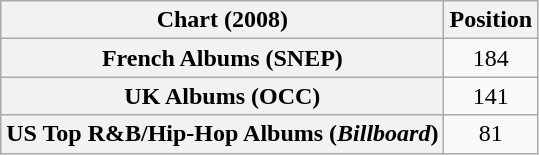<table class="wikitable sortable plainrowheaders">
<tr>
<th scope="col">Chart (2008)</th>
<th scope="col">Position</th>
</tr>
<tr>
<th scope="row">French Albums (SNEP)</th>
<td align="center">184</td>
</tr>
<tr>
<th scope="row">UK Albums (OCC)</th>
<td align="center">141</td>
</tr>
<tr>
<th scope="row">US Top R&B/Hip-Hop Albums (<em>Billboard</em>)</th>
<td align="center">81</td>
</tr>
</table>
